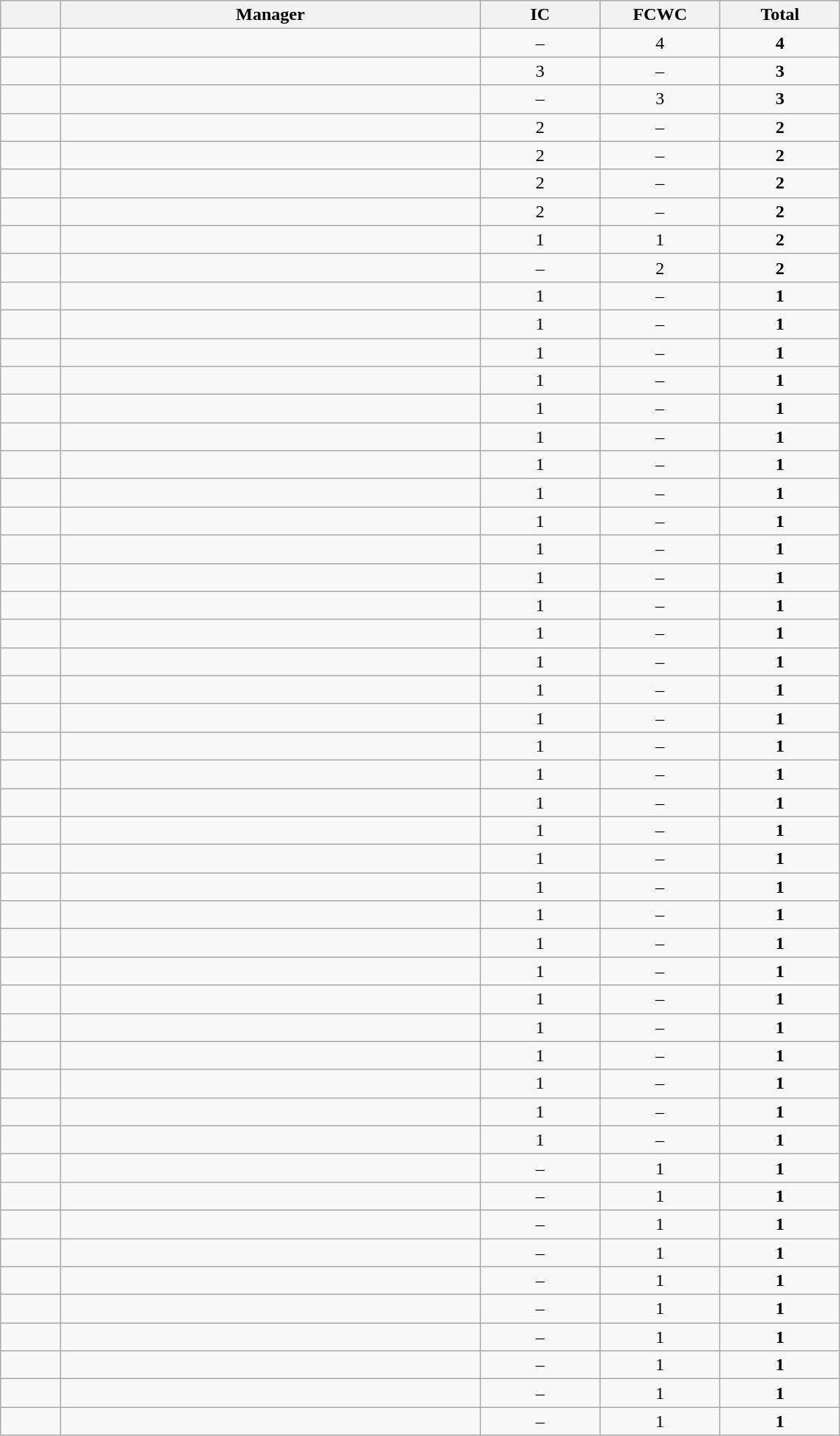<table class="sortable wikitable" width=60%>
<tr>
<th width=5%></th>
<th width=35%>Manager</th>
<th width=10%>IC</th>
<th width=10%>FCWC</th>
<th width=10%>Total</th>
</tr>
<tr>
<td></td>
<td></td>
<td align=center>–</td>
<td align=center>4</td>
<td align=center><strong>4</strong></td>
</tr>
<tr>
<td></td>
<td></td>
<td align=center>3</td>
<td align=center>–</td>
<td align=center><strong>3</strong></td>
</tr>
<tr>
<td></td>
<td></td>
<td align=center>–</td>
<td align=center>3</td>
<td align=center><strong>3</strong></td>
</tr>
<tr>
<td></td>
<td></td>
<td align=center>2</td>
<td align=center>–</td>
<td align=center><strong>2</strong></td>
</tr>
<tr>
<td></td>
<td></td>
<td align=center>2</td>
<td align=center>–</td>
<td align=center><strong>2</strong></td>
</tr>
<tr>
<td></td>
<td></td>
<td align=center>2</td>
<td align=center>–</td>
<td align=center><strong>2</strong></td>
</tr>
<tr>
<td></td>
<td></td>
<td align=center>2</td>
<td align=center>–</td>
<td align=center><strong>2</strong></td>
</tr>
<tr>
<td></td>
<td></td>
<td align=center>1</td>
<td align=center>1</td>
<td align=center><strong>2</strong></td>
</tr>
<tr>
<td></td>
<td></td>
<td align=center>–</td>
<td align=center>2</td>
<td align=center><strong>2</strong></td>
</tr>
<tr>
<td></td>
<td></td>
<td align=center>1</td>
<td align=center>–</td>
<td align=center><strong>1</strong></td>
</tr>
<tr>
<td></td>
<td></td>
<td align=center>1</td>
<td align=center>–</td>
<td align=center><strong>1</strong></td>
</tr>
<tr>
<td></td>
<td></td>
<td align=center>1</td>
<td align=center>–</td>
<td align=center><strong>1</strong></td>
</tr>
<tr>
<td></td>
<td></td>
<td align=center>1</td>
<td align=center>–</td>
<td align=center><strong>1</strong></td>
</tr>
<tr>
<td></td>
<td></td>
<td align=center>1</td>
<td align=center>–</td>
<td align=center><strong>1</strong></td>
</tr>
<tr>
<td></td>
<td></td>
<td align=center>1</td>
<td align=center>–</td>
<td align=center><strong>1</strong></td>
</tr>
<tr>
<td></td>
<td></td>
<td align=center>1</td>
<td align=center>–</td>
<td align=center><strong>1</strong></td>
</tr>
<tr>
<td></td>
<td></td>
<td align=center>1</td>
<td align=center>–</td>
<td align=center><strong>1</strong></td>
</tr>
<tr>
<td></td>
<td></td>
<td align=center>1</td>
<td align=center>–</td>
<td align=center><strong>1</strong></td>
</tr>
<tr>
<td></td>
<td></td>
<td align=center>1</td>
<td align=center>–</td>
<td align=center><strong>1</strong></td>
</tr>
<tr>
<td></td>
<td></td>
<td align=center>1</td>
<td align=center>–</td>
<td align=center><strong>1</strong></td>
</tr>
<tr>
<td></td>
<td></td>
<td align=center>1</td>
<td align=center>–</td>
<td align=center><strong>1</strong></td>
</tr>
<tr>
<td></td>
<td></td>
<td align=center>1</td>
<td align=center>–</td>
<td align=center><strong>1</strong></td>
</tr>
<tr>
<td></td>
<td></td>
<td align=center>1</td>
<td align=center>–</td>
<td align=center><strong>1</strong></td>
</tr>
<tr>
<td></td>
<td></td>
<td align=center>1</td>
<td align=center>–</td>
<td align=center><strong>1</strong></td>
</tr>
<tr>
<td></td>
<td></td>
<td align=center>1</td>
<td align=center>–</td>
<td align=center><strong>1</strong></td>
</tr>
<tr>
<td></td>
<td></td>
<td align=center>1</td>
<td align=center>–</td>
<td align=center><strong>1</strong></td>
</tr>
<tr>
<td></td>
<td></td>
<td align=center>1</td>
<td align=center>–</td>
<td align=center><strong>1</strong></td>
</tr>
<tr>
<td></td>
<td></td>
<td align=center>1</td>
<td align=center>–</td>
<td align=center><strong>1</strong></td>
</tr>
<tr>
<td></td>
<td></td>
<td align=center>1</td>
<td align=center>–</td>
<td align=center><strong>1</strong></td>
</tr>
<tr>
<td></td>
<td></td>
<td align=center>1</td>
<td align=center>–</td>
<td align=center><strong>1</strong></td>
</tr>
<tr>
<td></td>
<td></td>
<td align=center>1</td>
<td align=center>–</td>
<td align=center><strong>1</strong></td>
</tr>
<tr>
<td></td>
<td></td>
<td align=center>1</td>
<td align=center>–</td>
<td align=center><strong>1</strong></td>
</tr>
<tr>
<td></td>
<td></td>
<td align=center>1</td>
<td align=center>–</td>
<td align=center><strong>1</strong></td>
</tr>
<tr>
<td></td>
<td></td>
<td align=center>1</td>
<td align=center>–</td>
<td align=center><strong>1</strong></td>
</tr>
<tr>
<td></td>
<td></td>
<td align=center>1</td>
<td align=center>–</td>
<td align=center><strong>1</strong></td>
</tr>
<tr>
<td></td>
<td></td>
<td align=center>1</td>
<td align=center>–</td>
<td align=center><strong>1</strong></td>
</tr>
<tr>
<td></td>
<td></td>
<td align=center>1</td>
<td align=center>–</td>
<td align=center><strong>1</strong></td>
</tr>
<tr>
<td></td>
<td></td>
<td align=center>1</td>
<td align=center>–</td>
<td align=center><strong>1</strong></td>
</tr>
<tr>
<td></td>
<td></td>
<td align=center>1</td>
<td align=center>–</td>
<td align=center><strong>1</strong></td>
</tr>
<tr>
<td></td>
<td></td>
<td align=center>1</td>
<td align=center>–</td>
<td align=center><strong>1</strong></td>
</tr>
<tr>
<td></td>
<td></td>
<td align=center>–</td>
<td align=center>1</td>
<td align=center><strong>1</strong></td>
</tr>
<tr>
<td></td>
<td></td>
<td align=center>–</td>
<td align=center>1</td>
<td align=center><strong>1</strong></td>
</tr>
<tr>
<td></td>
<td></td>
<td align=center>–</td>
<td align=center>1</td>
<td align=center><strong>1</strong></td>
</tr>
<tr>
<td></td>
<td></td>
<td align=center>–</td>
<td align=center>1</td>
<td align=center><strong>1</strong></td>
</tr>
<tr>
<td></td>
<td></td>
<td align=center>–</td>
<td align=center>1</td>
<td align=center><strong>1</strong></td>
</tr>
<tr>
<td></td>
<td></td>
<td align=center>–</td>
<td align=center>1</td>
<td align=center><strong>1</strong></td>
</tr>
<tr>
<td></td>
<td></td>
<td align=center>–</td>
<td align=center>1</td>
<td align=center><strong>1</strong></td>
</tr>
<tr>
<td></td>
<td></td>
<td align=center>–</td>
<td align=center>1</td>
<td align=center><strong>1</strong></td>
</tr>
<tr>
<td></td>
<td></td>
<td align=center>–</td>
<td align=center>1</td>
<td align=center><strong>1</strong></td>
</tr>
<tr>
<td></td>
<td></td>
<td align=center>–</td>
<td align=center>1</td>
<td align=center><strong>1</strong></td>
</tr>
</table>
